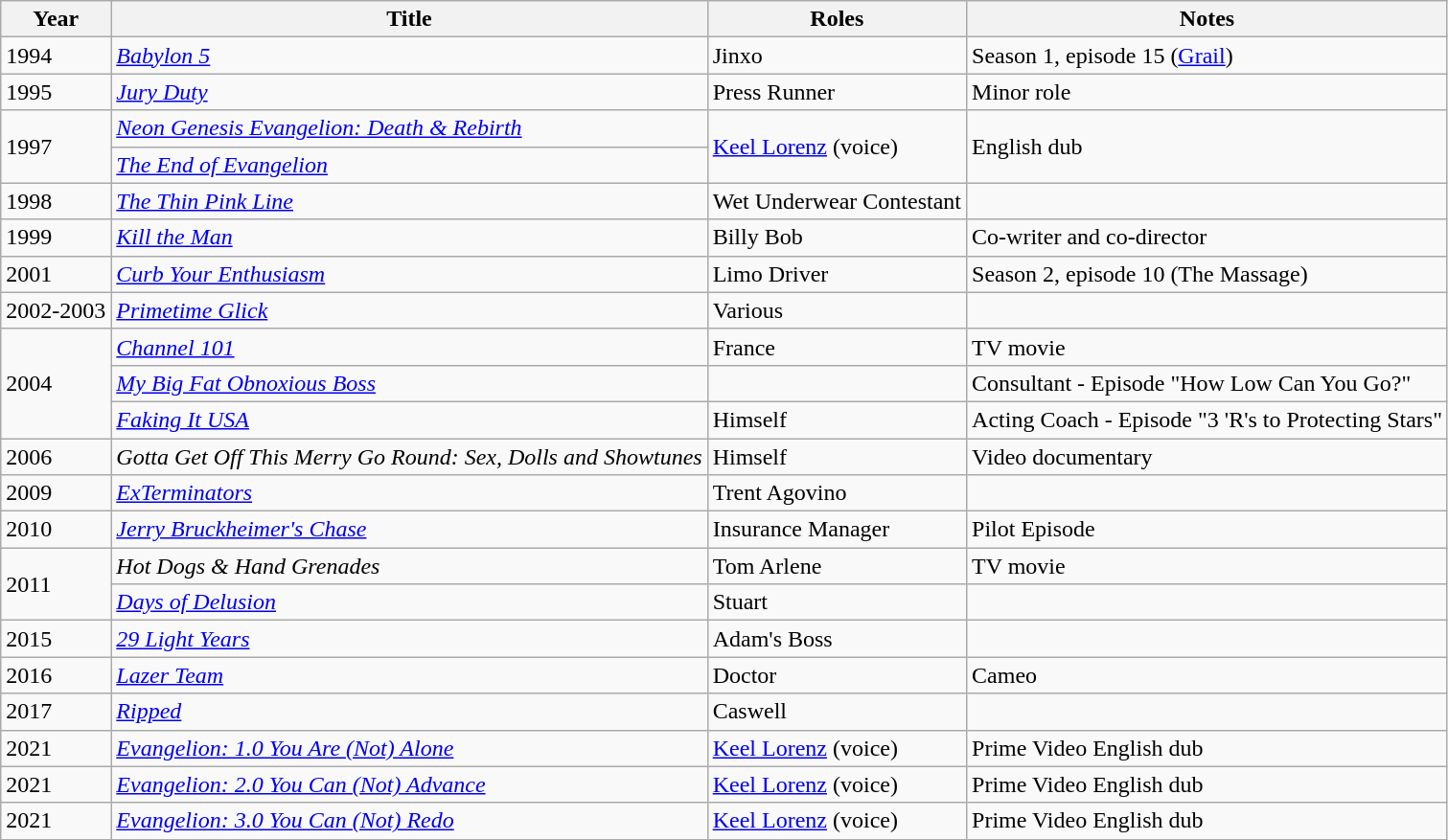<table class="wikitable">
<tr>
<th>Year</th>
<th>Title</th>
<th>Roles</th>
<th>Notes</th>
</tr>
<tr>
<td>1994</td>
<td><em><a href='#'>Babylon 5</a></em></td>
<td>Jinxo</td>
<td>Season 1, episode 15 (<a href='#'>Grail</a>)</td>
</tr>
<tr>
<td>1995</td>
<td><em><a href='#'>Jury Duty</a></em></td>
<td>Press Runner</td>
<td>Minor role</td>
</tr>
<tr>
<td rowspan= "2">1997</td>
<td><em><a href='#'>Neon Genesis Evangelion: Death & Rebirth</a></em></td>
<td rowspan= "2"><a href='#'>Keel Lorenz</a> (voice)</td>
<td rowspan= "2">English dub</td>
</tr>
<tr>
<td><em><a href='#'>The End of Evangelion</a></em></td>
</tr>
<tr>
<td>1998</td>
<td><em><a href='#'>The Thin Pink Line</a></em></td>
<td>Wet Underwear Contestant</td>
<td></td>
</tr>
<tr>
<td>1999</td>
<td><em><a href='#'>Kill the Man</a></em></td>
<td>Billy Bob</td>
<td>Co-writer and co-director</td>
</tr>
<tr>
<td>2001</td>
<td><em><a href='#'>Curb Your Enthusiasm</a></em></td>
<td>Limo Driver</td>
<td>Season 2, episode 10 (The Massage)</td>
</tr>
<tr>
<td>2002-2003</td>
<td><em><a href='#'>Primetime Glick</a></em></td>
<td>Various</td>
<td></td>
</tr>
<tr>
<td rowspan= "3">2004</td>
<td><em><a href='#'>Channel 101</a></em></td>
<td>France</td>
<td>TV movie</td>
</tr>
<tr>
<td><em><a href='#'>My Big Fat Obnoxious Boss</a></em></td>
<td></td>
<td>Consultant - Episode "How Low Can You Go?"</td>
</tr>
<tr>
<td><em><a href='#'>Faking It USA</a></em></td>
<td>Himself</td>
<td>Acting Coach - Episode "3 'R's to Protecting Stars"</td>
</tr>
<tr>
<td>2006</td>
<td><em>Gotta Get Off This Merry Go Round: Sex, Dolls and Showtunes</em></td>
<td>Himself</td>
<td>Video documentary</td>
</tr>
<tr>
<td>2009</td>
<td><em><a href='#'>ExTerminators</a></em></td>
<td>Trent Agovino</td>
<td></td>
</tr>
<tr>
<td>2010</td>
<td><em><a href='#'>Jerry Bruckheimer's Chase</a></em></td>
<td>Insurance Manager</td>
<td>Pilot Episode</td>
</tr>
<tr>
<td rowspan= "2">2011</td>
<td><em>Hot Dogs & Hand Grenades</em></td>
<td>Tom Arlene</td>
<td>TV movie</td>
</tr>
<tr>
<td><em><a href='#'>Days of Delusion</a></em></td>
<td>Stuart</td>
<td></td>
</tr>
<tr>
<td>2015</td>
<td><em><a href='#'>29 Light Years</a></em></td>
<td>Adam's Boss</td>
<td></td>
</tr>
<tr>
<td>2016</td>
<td><em><a href='#'>Lazer Team</a></em></td>
<td>Doctor</td>
<td>Cameo</td>
</tr>
<tr>
<td>2017</td>
<td><em><a href='#'>Ripped</a></em></td>
<td>Caswell</td>
<td></td>
</tr>
<tr>
<td>2021</td>
<td><em><a href='#'>Evangelion: 1.0 You Are (Not) Alone</a></em></td>
<td><a href='#'>Keel Lorenz</a> (voice)</td>
<td>Prime Video English dub</td>
</tr>
<tr>
<td>2021</td>
<td><em><a href='#'>Evangelion: 2.0 You Can (Not) Advance</a></em></td>
<td><a href='#'>Keel Lorenz</a> (voice)</td>
<td>Prime Video English dub</td>
</tr>
<tr>
<td>2021</td>
<td><em><a href='#'>Evangelion: 3.0 You Can (Not) Redo</a></em></td>
<td><a href='#'>Keel Lorenz</a> (voice)</td>
<td>Prime Video English dub</td>
</tr>
</table>
